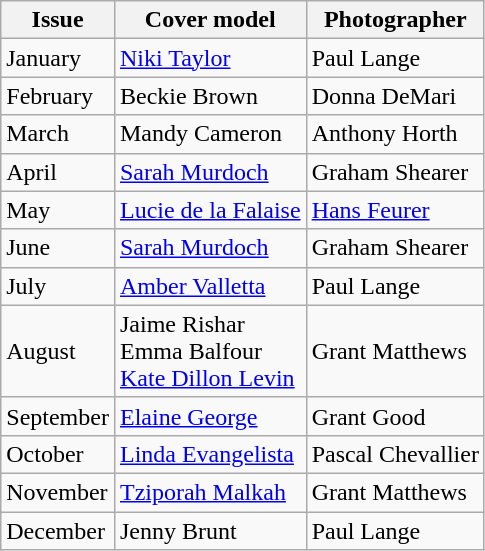<table class="wikitable">
<tr>
<th>Issue</th>
<th>Cover model</th>
<th>Photographer</th>
</tr>
<tr>
<td>January</td>
<td><a href='#'>Niki Taylor</a></td>
<td>Paul Lange</td>
</tr>
<tr>
<td>February</td>
<td>Beckie Brown</td>
<td>Donna DeMari</td>
</tr>
<tr>
<td>March</td>
<td>Mandy Cameron</td>
<td>Anthony Horth</td>
</tr>
<tr>
<td>April</td>
<td><a href='#'>Sarah Murdoch</a></td>
<td>Graham Shearer</td>
</tr>
<tr>
<td>May</td>
<td><a href='#'>Lucie de la Falaise</a></td>
<td><a href='#'>Hans Feurer</a></td>
</tr>
<tr>
<td>June</td>
<td><a href='#'>Sarah Murdoch</a></td>
<td>Graham Shearer</td>
</tr>
<tr>
<td>July</td>
<td><a href='#'>Amber Valletta</a></td>
<td>Paul Lange</td>
</tr>
<tr>
<td>August</td>
<td>Jaime Rishar<br>Emma Balfour<br><a href='#'>Kate Dillon Levin</a></td>
<td>Grant Matthews</td>
</tr>
<tr>
<td>September</td>
<td><a href='#'>Elaine George</a></td>
<td>Grant Good</td>
</tr>
<tr>
<td>October</td>
<td><a href='#'>Linda Evangelista</a></td>
<td>Pascal Chevallier</td>
</tr>
<tr>
<td>November</td>
<td><a href='#'>Tziporah Malkah</a></td>
<td>Grant Matthews</td>
</tr>
<tr>
<td>December</td>
<td>Jenny Brunt</td>
<td>Paul Lange</td>
</tr>
</table>
